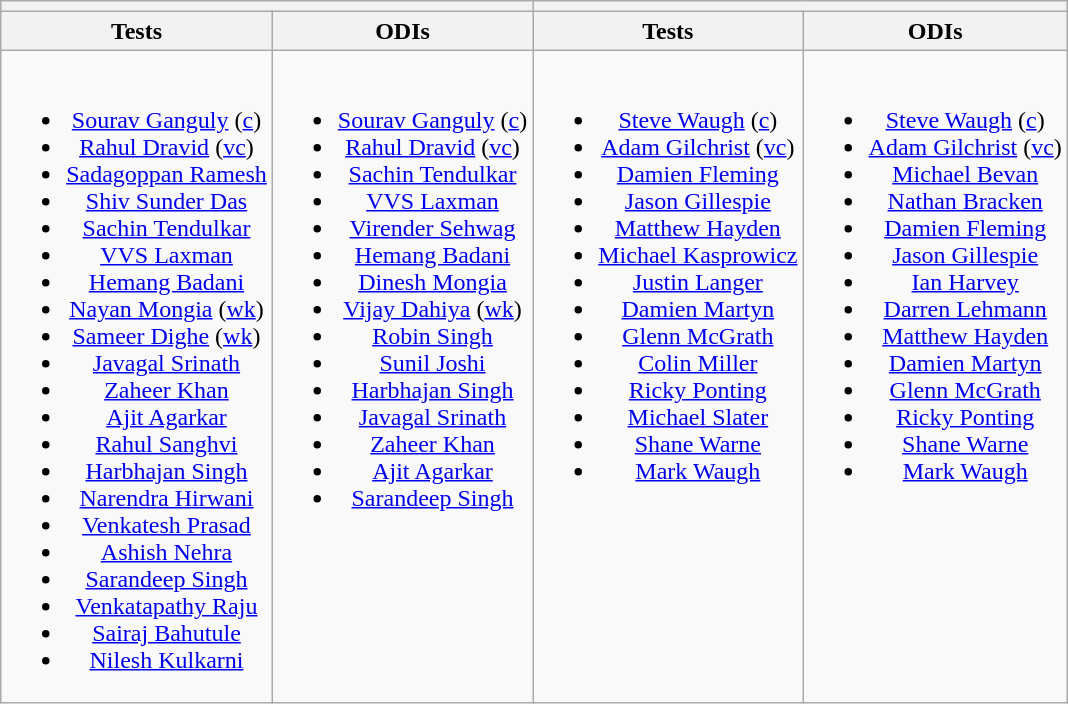<table class="wikitable" style="text-align:center; margin:auto">
<tr>
<th colspan="2"></th>
<th colspan="2"></th>
</tr>
<tr>
<th>Tests</th>
<th>ODIs</th>
<th>Tests</th>
<th>ODIs</th>
</tr>
<tr style="vertical-align:top">
<td><br><ul><li><a href='#'>Sourav Ganguly</a> (<a href='#'>c</a>)</li><li><a href='#'>Rahul Dravid</a> (<a href='#'>vc</a>)</li><li><a href='#'>Sadagoppan Ramesh</a></li><li><a href='#'>Shiv Sunder Das</a></li><li><a href='#'>Sachin Tendulkar</a></li><li><a href='#'>VVS Laxman</a></li><li><a href='#'>Hemang Badani</a></li><li><a href='#'>Nayan Mongia</a> (<a href='#'>wk</a>)</li><li><a href='#'>Sameer Dighe</a> (<a href='#'>wk</a>)</li><li><a href='#'>Javagal Srinath</a></li><li><a href='#'>Zaheer Khan</a></li><li><a href='#'>Ajit Agarkar</a></li><li><a href='#'>Rahul Sanghvi</a></li><li><a href='#'>Harbhajan Singh</a></li><li><a href='#'>Narendra Hirwani</a></li><li><a href='#'>Venkatesh Prasad</a></li><li><a href='#'>Ashish Nehra</a></li><li><a href='#'>Sarandeep Singh</a></li><li><a href='#'>Venkatapathy Raju</a></li><li><a href='#'>Sairaj Bahutule</a></li><li><a href='#'>Nilesh Kulkarni</a></li></ul></td>
<td><br><ul><li><a href='#'>Sourav Ganguly</a> (<a href='#'>c</a>)</li><li><a href='#'>Rahul Dravid</a> (<a href='#'>vc</a>)</li><li><a href='#'>Sachin Tendulkar</a></li><li><a href='#'>VVS Laxman</a></li><li><a href='#'>Virender Sehwag</a></li><li><a href='#'>Hemang Badani</a></li><li><a href='#'>Dinesh Mongia</a></li><li><a href='#'>Vijay Dahiya</a> (<a href='#'>wk</a>)</li><li><a href='#'>Robin Singh</a></li><li><a href='#'>Sunil Joshi</a></li><li><a href='#'>Harbhajan Singh</a></li><li><a href='#'>Javagal Srinath</a></li><li><a href='#'>Zaheer Khan</a></li><li><a href='#'>Ajit Agarkar</a></li><li><a href='#'>Sarandeep Singh</a></li></ul></td>
<td><br><ul><li><a href='#'>Steve Waugh</a> (<a href='#'>c</a>)</li><li><a href='#'>Adam Gilchrist</a> (<a href='#'>vc</a>)</li><li><a href='#'>Damien Fleming</a></li><li><a href='#'>Jason Gillespie</a></li><li><a href='#'>Matthew Hayden</a></li><li><a href='#'>Michael Kasprowicz</a></li><li><a href='#'>Justin Langer</a></li><li><a href='#'>Damien Martyn</a></li><li><a href='#'>Glenn McGrath</a></li><li><a href='#'>Colin Miller</a></li><li><a href='#'>Ricky Ponting</a></li><li><a href='#'>Michael Slater</a></li><li><a href='#'>Shane Warne</a></li><li><a href='#'>Mark Waugh</a></li></ul></td>
<td><br><ul><li><a href='#'>Steve Waugh</a> (<a href='#'>c</a>)</li><li><a href='#'>Adam Gilchrist</a> (<a href='#'>vc</a>)</li><li><a href='#'>Michael Bevan</a></li><li><a href='#'>Nathan Bracken</a></li><li><a href='#'>Damien Fleming</a></li><li><a href='#'>Jason Gillespie</a></li><li><a href='#'>Ian Harvey</a></li><li><a href='#'>Darren Lehmann</a></li><li><a href='#'>Matthew Hayden</a></li><li><a href='#'>Damien Martyn</a></li><li><a href='#'>Glenn McGrath</a></li><li><a href='#'>Ricky Ponting</a></li><li><a href='#'>Shane Warne</a></li><li><a href='#'>Mark Waugh</a></li></ul></td>
</tr>
</table>
